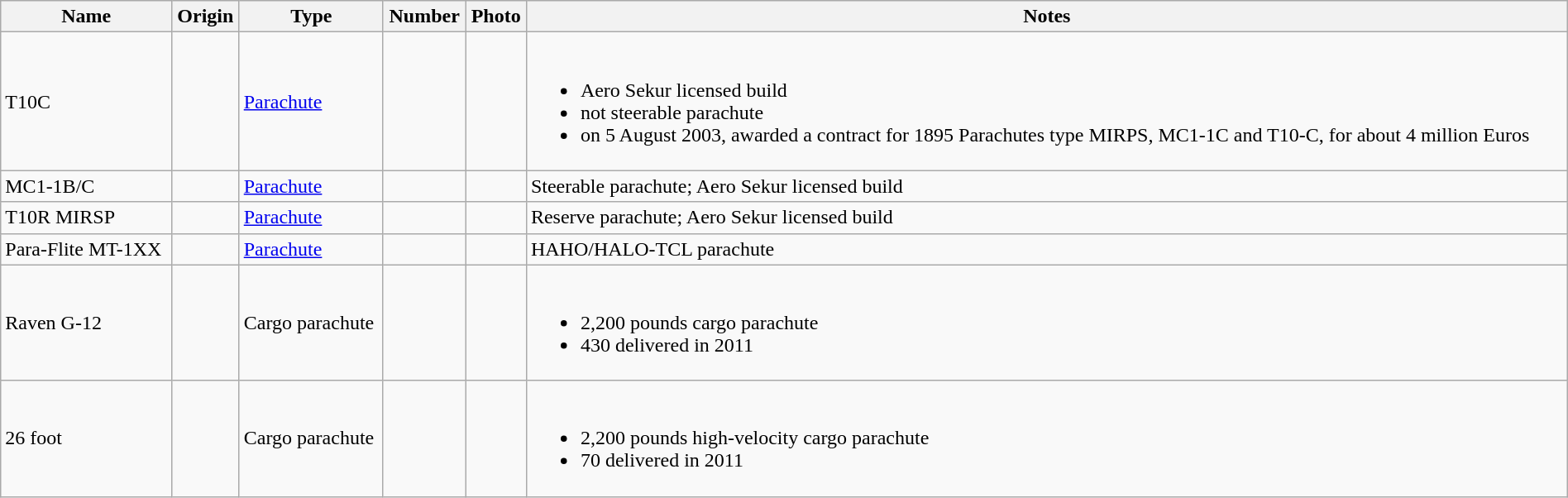<table class="wikitable" style="margin:auto; width:100%;">
<tr>
<th style="align: center;">Name</th>
<th>Origin</th>
<th>Type</th>
<th>Number</th>
<th>Photo</th>
<th>Notes</th>
</tr>
<tr>
<td>T10C</td>
<td><br></td>
<td><a href='#'>Parachute</a></td>
<td></td>
<td></td>
<td><br><ul><li>Aero Sekur licensed build</li><li>not steerable parachute</li><li>on 5 August 2003, awarded a contract for 1895 Parachutes type MIRPS, MC1-1C and T10-C, for about 4 million Euros</li></ul></td>
</tr>
<tr>
<td>MC1-1B/C</td>
<td><br></td>
<td><a href='#'>Parachute</a></td>
<td></td>
<td></td>
<td>Steerable parachute; Aero Sekur licensed build</td>
</tr>
<tr>
<td>T10R MIRSP</td>
<td><br></td>
<td><a href='#'>Parachute</a></td>
<td></td>
<td></td>
<td>Reserve parachute; Aero Sekur licensed build</td>
</tr>
<tr>
<td>Para-Flite MT-1XX</td>
<td></td>
<td><a href='#'>Parachute</a></td>
<td></td>
<td></td>
<td>HAHO/HALO-TCL parachute</td>
</tr>
<tr>
<td>Raven G-12</td>
<td></td>
<td>Cargo parachute</td>
<td></td>
<td></td>
<td><br><ul><li>2,200 pounds cargo parachute</li><li>430 delivered in 2011</li></ul></td>
</tr>
<tr>
<td>26 foot</td>
<td></td>
<td>Cargo parachute</td>
<td></td>
<td></td>
<td><br><ul><li>2,200 pounds high-velocity cargo parachute</li><li>70 delivered in 2011</li></ul></td>
</tr>
</table>
